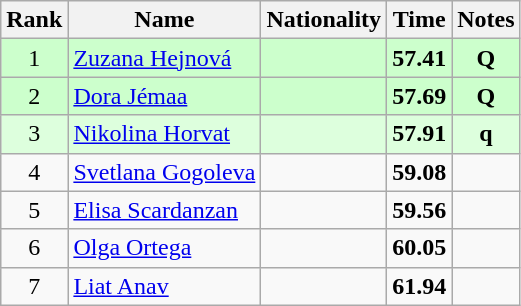<table class="wikitable sortable" style="text-align:center">
<tr>
<th>Rank</th>
<th>Name</th>
<th>Nationality</th>
<th>Time</th>
<th>Notes</th>
</tr>
<tr bgcolor=ccffcc>
<td>1</td>
<td align=left><a href='#'>Zuzana Hejnová</a></td>
<td align=left></td>
<td><strong>57.41</strong></td>
<td><strong>Q</strong></td>
</tr>
<tr bgcolor=ccffcc>
<td>2</td>
<td align=left><a href='#'>Dora Jémaa</a></td>
<td align=left></td>
<td><strong>57.69</strong></td>
<td><strong>Q</strong></td>
</tr>
<tr bgcolor=ddffdd>
<td>3</td>
<td align=left><a href='#'>Nikolina Horvat</a></td>
<td align=left></td>
<td><strong>57.91</strong></td>
<td><strong>q</strong></td>
</tr>
<tr>
<td>4</td>
<td align=left><a href='#'>Svetlana Gogoleva</a></td>
<td align=left></td>
<td><strong>59.08</strong></td>
<td></td>
</tr>
<tr>
<td>5</td>
<td align=left><a href='#'>Elisa Scardanzan</a></td>
<td align=left></td>
<td><strong>59.56</strong></td>
<td></td>
</tr>
<tr>
<td>6</td>
<td align=left><a href='#'>Olga Ortega</a></td>
<td align=left></td>
<td><strong>60.05</strong></td>
<td></td>
</tr>
<tr>
<td>7</td>
<td align=left><a href='#'>Liat Anav</a></td>
<td align=left></td>
<td><strong>61.94</strong></td>
<td></td>
</tr>
</table>
